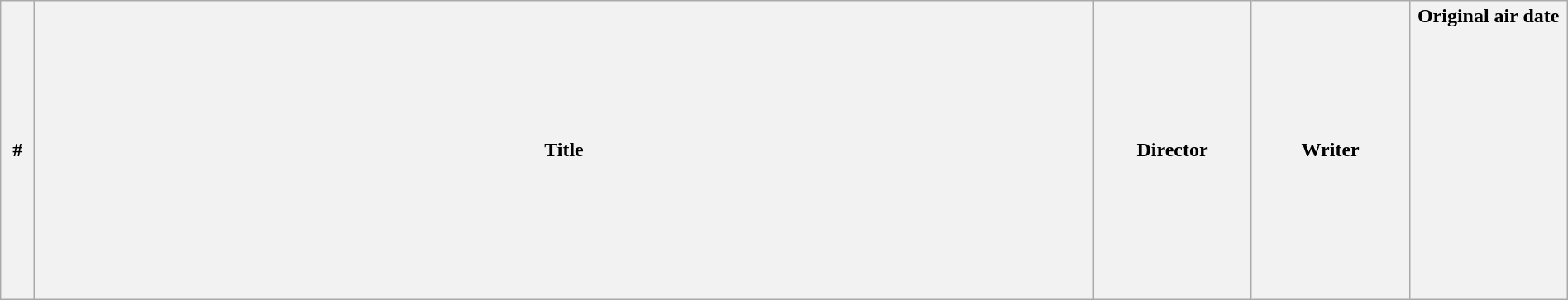<table class="wikitable plainrowheaders" style="width:100%; margin:auto; background:#fff;">
<tr>
<th style="width:20px;">#</th>
<th>Title</th>
<th style="width:120px;">Director</th>
<th style="width:120px;">Writer</th>
<th style="width:120px;">Original air date<br><br><br><br><br><br><br><br><br><br><br><br><br></th>
</tr>
</table>
